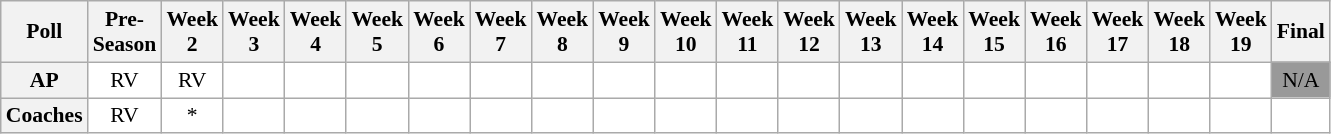<table class="wikitable" style="white-space:nowrap;font-size:90%">
<tr>
<th>Poll</th>
<th>Pre-<br>Season</th>
<th>Week<br>2</th>
<th>Week<br>3</th>
<th>Week<br>4</th>
<th>Week<br>5</th>
<th>Week<br>6</th>
<th>Week<br>7</th>
<th>Week<br>8</th>
<th>Week<br>9</th>
<th>Week<br>10</th>
<th>Week<br>11</th>
<th>Week<br>12</th>
<th>Week<br>13</th>
<th>Week<br>14</th>
<th>Week<br>15</th>
<th>Week<br>16</th>
<th>Week<br>17</th>
<th>Week<br>18</th>
<th>Week<br>19</th>
<th>Final</th>
</tr>
<tr style="text-align:center;">
<th>AP</th>
<td style="background:#FFF;">RV</td>
<td style="background:#FFF;">RV</td>
<td style="background:#FFF;"></td>
<td style="background:#FFF;"></td>
<td style="background:#FFF;"></td>
<td style="background:#FFF;"></td>
<td style="background:#FFF;"></td>
<td style="background:#FFF;"></td>
<td style="background:#FFF;"></td>
<td style="background:#FFF;"></td>
<td style="background:#FFF;"></td>
<td style="background:#FFF;"></td>
<td style="background:#FFF;"></td>
<td style="background:#FFF;"></td>
<td style="background:#FFF;"></td>
<td style="background:#FFF;"></td>
<td style="background:#FFF;"></td>
<td style="background:#FFF;"></td>
<td style="background:#FFF;"></td>
<td style="background:#999;">N/A</td>
</tr>
<tr style="text-align:center;">
<th>Coaches</th>
<td style="background:#FFF;">RV</td>
<td style="background:#FFF;">*</td>
<td style="background:#FFF;"></td>
<td style="background:#FFF;"></td>
<td style="background:#FFF;"></td>
<td style="background:#FFF;"></td>
<td style="background:#FFF;"></td>
<td style="background:#FFF;"></td>
<td style="background:#FFF;"></td>
<td style="background:#FFF;"></td>
<td style="background:#FFF;"></td>
<td style="background:#FFF;"></td>
<td style="background:#FFF;"></td>
<td style="background:#FFF;"></td>
<td style="background:#FFF;"></td>
<td style="background:#FFF;"></td>
<td style="background:#FFF;"></td>
<td style="background:#FFF;"></td>
<td style="background:#FFF;"></td>
<td style="background:#FFF;"></td>
</tr>
</table>
